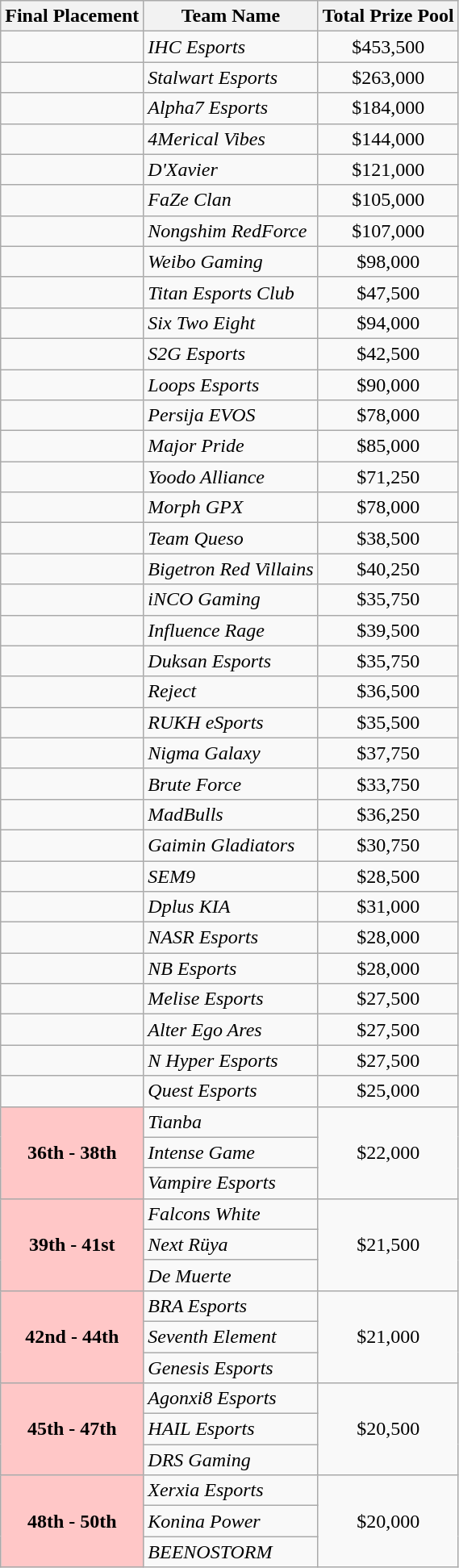<table class="wikitable" style="text-align:center; margin-top:0px;">
<tr>
<th>Final Placement</th>
<th>Team Name</th>
<th>Total Prize Pool</th>
</tr>
<tr>
<td></td>
<td style="text-align:left"> <em>IHC Esports</em></td>
<td>$453,500</td>
</tr>
<tr>
<td></td>
<td style="text-align:left"> <em>Stalwart Esports</em></td>
<td>$263,000</td>
</tr>
<tr>
<td></td>
<td style="text-align:left"> <em>Alpha7 Esports</em></td>
<td>$184,000</td>
</tr>
<tr>
<td></td>
<td style="text-align:left"> <em>4Merical Vibes</em></td>
<td>$144,000</td>
</tr>
<tr>
<td></td>
<td style="text-align:left"> <em>D'Xavier</em></td>
<td>$121,000</td>
</tr>
<tr>
<td></td>
<td style="text-align:left"> <em>FaZe Clan</em></td>
<td>$105,000</td>
</tr>
<tr>
<td></td>
<td style="text-align:left"> <em>Nongshim RedForce</em></td>
<td>$107,000</td>
</tr>
<tr>
<td></td>
<td style="text-align:left"> <em>Weibo Gaming</em></td>
<td>$98,000</td>
</tr>
<tr>
<td></td>
<td style="text-align:left"> <em>Titan Esports Club</em></td>
<td>$47,500</td>
</tr>
<tr>
<td></td>
<td style="text-align:left"> <em>Six Two Eight</em></td>
<td>$94,000</td>
</tr>
<tr>
<td></td>
<td style="text-align:left"> <em>S2G Esports</em></td>
<td>$42,500</td>
</tr>
<tr>
<td></td>
<td style="text-align:left"> <em>Loops Esports</em></td>
<td>$90,000</td>
</tr>
<tr>
<td></td>
<td style="text-align:left"> <em>Persija EVOS</em></td>
<td>$78,000</td>
</tr>
<tr>
<td></td>
<td style="text-align:left"> <em>Major Pride</em></td>
<td>$85,000</td>
</tr>
<tr>
<td></td>
<td style="text-align:left"> <em>Yoodo Alliance</em></td>
<td>$71,250</td>
</tr>
<tr>
<td></td>
<td style="text-align:left"> <em>Morph GPX</em></td>
<td>$78,000</td>
</tr>
<tr>
<td></td>
<td style="text-align:left"> <em>Team Queso</em></td>
<td>$38,500</td>
</tr>
<tr>
<td></td>
<td style="text-align:left"> <em>Bigetron Red Villains</em></td>
<td>$40,250</td>
</tr>
<tr>
<td></td>
<td style="text-align:left"> <em>iNCO Gaming</em></td>
<td>$35,750</td>
</tr>
<tr>
<td></td>
<td style="text-align:left"> <em>Influence Rage</em></td>
<td>$39,500</td>
</tr>
<tr>
<td></td>
<td style="text-align:left"> <em>Duksan Esports</em></td>
<td>$35,750</td>
</tr>
<tr>
<td></td>
<td style="text-align:left"> <em>Reject</em></td>
<td>$36,500</td>
</tr>
<tr>
<td></td>
<td style="text-align:left"> <em>RUKH eSports</em></td>
<td>$35,500</td>
</tr>
<tr>
<td></td>
<td style="text-align:left"> <em>Nigma Galaxy</em></td>
<td>$37,750</td>
</tr>
<tr>
<td></td>
<td style="text-align:left"> <em>Brute Force</em></td>
<td>$33,750</td>
</tr>
<tr>
<td></td>
<td style="text-align:left"> <em>MadBulls</em></td>
<td>$36,250</td>
</tr>
<tr>
<td></td>
<td style="text-align:left"> <em>Gaimin Gladiators</em></td>
<td>$30,750</td>
</tr>
<tr>
<td></td>
<td style="text-align:left"> <em>SEM9</em></td>
<td>$28,500</td>
</tr>
<tr>
<td></td>
<td style="text-align:left"> <em>Dplus KIA</em></td>
<td>$31,000</td>
</tr>
<tr>
<td></td>
<td style="text-align:left"> <em>NASR Esports</em></td>
<td>$28,000</td>
</tr>
<tr>
<td></td>
<td style="text-align:left"> <em>NB Esports</em></td>
<td>$28,000</td>
</tr>
<tr>
<td></td>
<td style="text-align:left"> <em>Melise Esports</em></td>
<td>$27,500</td>
</tr>
<tr>
<td></td>
<td style="text-align:left"> <em>Alter Ego Ares</em></td>
<td>$27,500</td>
</tr>
<tr>
<td></td>
<td style="text-align:left"> <em>N Hyper Esports</em></td>
<td>$27,500</td>
</tr>
<tr>
<td></td>
<td style="text-align:left"> <em>Quest Esports</em></td>
<td>$25,000</td>
</tr>
<tr>
<td rowspan="3" style="background:#FFC7C7; color:black; vertical-align: middle; text-align: center; " class="table-no"><strong>36th - 38th</strong></td>
<td style="text-align:left"> <em>Tianba</em></td>
<td rowspan="3">$22,000</td>
</tr>
<tr>
<td style="text-align:left"> <em>Intense Game</em></td>
</tr>
<tr>
<td style="text-align:left"> <em>Vampire Esports</em></td>
</tr>
<tr>
<td rowspan="3" style="background:#FFC7C7; color:black; vertical-align: middle; text-align: center; " class="table-no"><strong>39th - 41st</strong></td>
<td style="text-align:left"> <em>Falcons White</em></td>
<td rowspan="3">$21,500</td>
</tr>
<tr>
<td style="text-align:left"> <em>Next Rüya</em></td>
</tr>
<tr>
<td style="text-align:left"> <em>De Muerte</em></td>
</tr>
<tr>
<td rowspan="3" style="background:#FFC7C7; color:black; vertical-align: middle; text-align: center; " class="table-no"><strong>42nd - 44th</strong></td>
<td style="text-align:left"> <em>BRA Esports</em></td>
<td rowspan="3">$21,000</td>
</tr>
<tr>
<td style="text-align:left"> <em>Seventh Element</em></td>
</tr>
<tr>
<td style="text-align:left"> <em>Genesis Esports</em></td>
</tr>
<tr>
<td rowspan="3" style="background:#FFC7C7; color:black; vertical-align: middle; text-align: center; " class="table-no"><strong>45th - 47th</strong></td>
<td style="text-align:left"> <em>Agonxi8 Esports</em></td>
<td rowspan="3">$20,500</td>
</tr>
<tr>
<td style="text-align:left"> <em>HAIL Esports</em></td>
</tr>
<tr>
<td style="text-align:left"> <em>DRS Gaming</em></td>
</tr>
<tr>
<td rowspan="3" style="background:#FFC7C7; color:black; vertical-align: middle; text-align: center; " class="table-no"><strong>48th - 50th</strong></td>
<td style="text-align:left"> <em>Xerxia Esports</em></td>
<td rowspan="3">$20,000</td>
</tr>
<tr>
<td style="text-align:left"> <em>Konina Power</em></td>
</tr>
<tr>
<td style="text-align:left"> <em>BEENOSTORM</em></td>
</tr>
</table>
